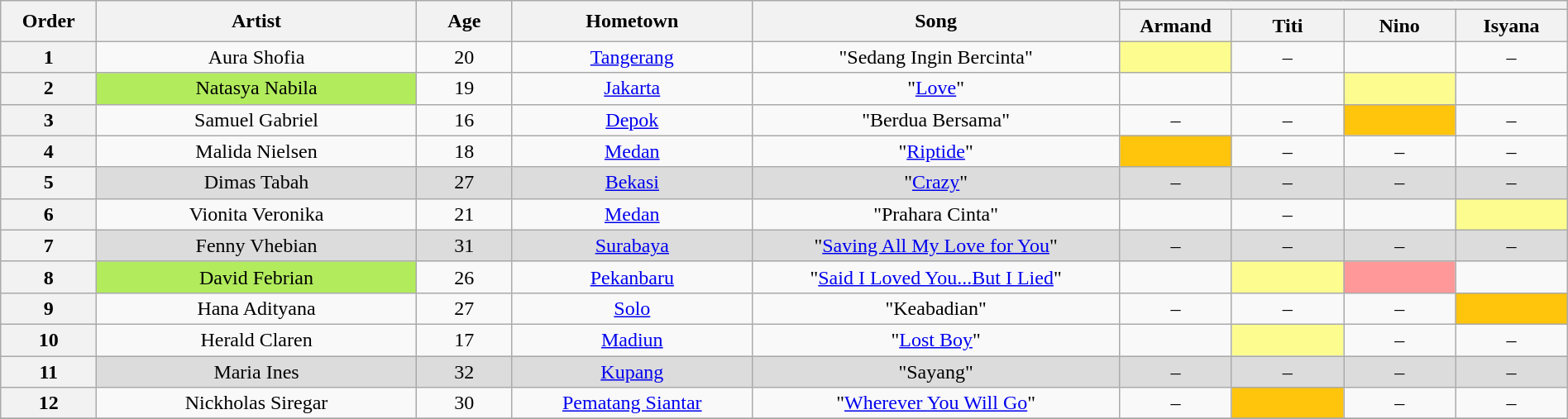<table class="wikitable" style="text-align:center; width:100%;">
<tr>
<th scope="col" rowspan="2" width="06%">Order</th>
<th scope="col" rowspan="2" width="20%">Artist</th>
<th scope="col" rowspan="2" width="06%">Age</th>
<th scope="col" rowspan="2" width="15%">Hometown</th>
<th scope="col" rowspan="2" width="23%">Song</th>
<th scope="col" colspan="4" width="28%"></th>
</tr>
<tr>
<th width="07%">Armand</th>
<th width="07%">Titi</th>
<th width="07%"> Nino</th>
<th width="07%">Isyana</th>
</tr>
<tr>
<th>1</th>
<td>Aura Shofia</td>
<td>20</td>
<td><a href='#'>Tangerang</a></td>
<td>"Sedang Ingin Bercinta"</td>
<td style="background:#fdfc8f;"><strong></strong></td>
<td>–</td>
<td><strong></strong></td>
<td>–</td>
</tr>
<tr>
<th>2</th>
<td style="background:#B2EC5D">Natasya Nabila</td>
<td>19</td>
<td><a href='#'>Jakarta</a></td>
<td>"<a href='#'>Love</a>"</td>
<td><strong></strong></td>
<td><strong></strong></td>
<td style="background:#fdfc8f;"><strong></strong></td>
<td><strong></strong></td>
</tr>
<tr>
<th>3</th>
<td>Samuel Gabriel</td>
<td>16</td>
<td><a href='#'>Depok</a></td>
<td>"Berdua Bersama"</td>
<td>–</td>
<td>–</td>
<td style="background:#ffc40c"><strong></strong></td>
<td>–</td>
</tr>
<tr>
<th>4</th>
<td>Malida Nielsen</td>
<td>18</td>
<td><a href='#'>Medan</a></td>
<td>"<a href='#'>Riptide</a>"</td>
<td style="background:#ffc40c"><strong></strong></td>
<td>–</td>
<td>–</td>
<td>–</td>
</tr>
<tr style="background:#DCDCDC;">
<th>5</th>
<td>Dimas Tabah</td>
<td>27</td>
<td><a href='#'>Bekasi</a></td>
<td>"<a href='#'>Crazy</a>"</td>
<td>–</td>
<td>–</td>
<td>–</td>
<td>–</td>
</tr>
<tr>
<th>6</th>
<td>Vionita Veronika</td>
<td>21</td>
<td><a href='#'>Medan</a></td>
<td>"Prahara Cinta"</td>
<td><strong></strong></td>
<td>–</td>
<td><strong></strong></td>
<td style="background:#fdfc8f;"><strong></strong></td>
</tr>
<tr style="background:#DCDCDC;">
<th>7</th>
<td>Fenny Vhebian</td>
<td>31</td>
<td><a href='#'>Surabaya</a></td>
<td>"<a href='#'>Saving All My Love for You</a>"</td>
<td>–</td>
<td>–</td>
<td>–</td>
<td>–</td>
</tr>
<tr>
<th>8</th>
<td style="background:#B2EC5D">David Febrian</td>
<td>26</td>
<td><a href='#'>Pekanbaru</a></td>
<td>"<a href='#'>Said I Loved You...But I Lied</a>"</td>
<td><strong></strong></td>
<td style="background:#fdfc8f;"><strong></strong></td>
<td bgcolor="#ff9999"><strong></strong></td>
<td><strong></strong></td>
</tr>
<tr>
<th>9</th>
<td>Hana Adityana</td>
<td>27</td>
<td><a href='#'>Solo</a></td>
<td>"Keabadian"</td>
<td>–</td>
<td>–</td>
<td>–</td>
<td style="background:#ffc40c"><strong></strong></td>
</tr>
<tr>
<th>10</th>
<td>Herald Claren</td>
<td>17</td>
<td><a href='#'>Madiun</a></td>
<td>"<a href='#'>Lost Boy</a>"</td>
<td><strong></strong></td>
<td style="background:#fdfc8f;"><strong></strong></td>
<td>–</td>
<td>–</td>
</tr>
<tr style="background:#DCDCDC;">
<th>11</th>
<td>Maria Ines</td>
<td>32</td>
<td><a href='#'>Kupang</a></td>
<td>"Sayang"</td>
<td>–</td>
<td>–</td>
<td>–</td>
<td>–</td>
</tr>
<tr>
<th>12</th>
<td>Nickholas Siregar</td>
<td>30</td>
<td><a href='#'>Pematang Siantar</a></td>
<td>"<a href='#'>Wherever You Will Go</a>"</td>
<td>–</td>
<td style="background:#ffc40c"><strong></strong></td>
<td>–</td>
<td>–</td>
</tr>
<tr>
</tr>
</table>
